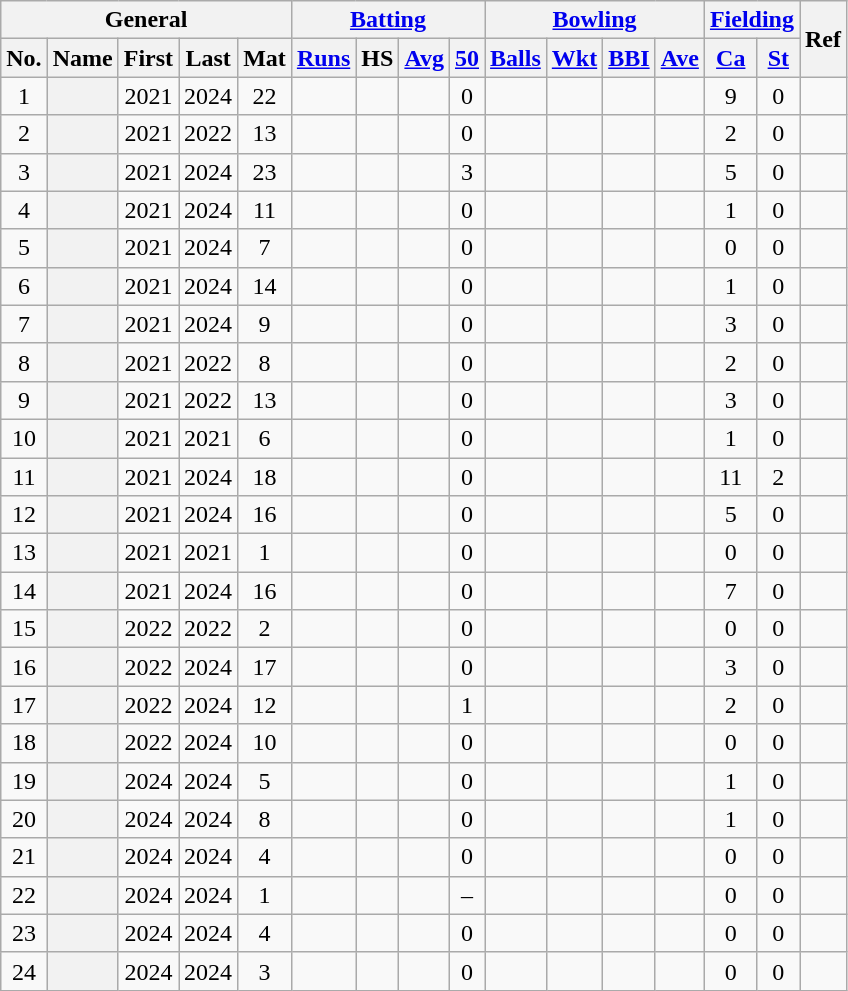<table class="wikitable plainrowheaders sortable">
<tr align="center">
<th scope="col" colspan=5 class="unsortable">General</th>
<th scope="col" colspan=4 class="unsortable"><a href='#'>Batting</a></th>
<th scope="col" colspan=4 class="unsortable"><a href='#'>Bowling</a></th>
<th scope="col" colspan=2 class="unsortable"><a href='#'>Fielding</a></th>
<th scope="col" rowspan=2 class="unsortable">Ref</th>
</tr>
<tr align="center">
<th scope="col">No.</th>
<th scope="col">Name</th>
<th scope="col">First</th>
<th scope="col">Last</th>
<th scope="col">Mat</th>
<th scope="col"><a href='#'>Runs</a></th>
<th scope="col">HS</th>
<th scope="col"><a href='#'>Avg</a></th>
<th scope="col"><a href='#'>50</a></th>
<th scope="col"><a href='#'>Balls</a></th>
<th scope="col"><a href='#'>Wkt</a></th>
<th scope="col"><a href='#'>BBI</a></th>
<th scope="col"><a href='#'>Ave</a></th>
<th scope="col"><a href='#'>Ca</a></th>
<th scope="col"><a href='#'>St</a></th>
</tr>
<tr align="center">
<td>1</td>
<th scope="row" align="left"></th>
<td>2021</td>
<td>2024</td>
<td>22</td>
<td></td>
<td></td>
<td></td>
<td>0</td>
<td></td>
<td></td>
<td></td>
<td></td>
<td>9</td>
<td>0</td>
<td></td>
</tr>
<tr align="center">
<td>2</td>
<th scope="row" align="left"></th>
<td>2021</td>
<td>2022</td>
<td>13</td>
<td></td>
<td></td>
<td></td>
<td>0</td>
<td></td>
<td></td>
<td></td>
<td></td>
<td>2</td>
<td>0</td>
<td></td>
</tr>
<tr align="center">
<td>3</td>
<th scope="row" align="left"></th>
<td>2021</td>
<td>2024</td>
<td>23</td>
<td></td>
<td></td>
<td></td>
<td>3</td>
<td></td>
<td></td>
<td></td>
<td></td>
<td>5</td>
<td>0</td>
<td></td>
</tr>
<tr align="center">
<td>4</td>
<th scope="row" align="left"></th>
<td>2021</td>
<td>2024</td>
<td>11</td>
<td></td>
<td></td>
<td></td>
<td>0</td>
<td></td>
<td></td>
<td></td>
<td></td>
<td>1</td>
<td>0</td>
<td></td>
</tr>
<tr align="center">
<td>5</td>
<th scope="row" align="left"></th>
<td>2021</td>
<td>2024</td>
<td>7</td>
<td></td>
<td></td>
<td></td>
<td>0</td>
<td></td>
<td></td>
<td></td>
<td></td>
<td>0</td>
<td>0</td>
<td></td>
</tr>
<tr align="center">
<td>6</td>
<th scope="row" align="left"></th>
<td>2021</td>
<td>2024</td>
<td>14</td>
<td></td>
<td></td>
<td></td>
<td>0</td>
<td></td>
<td></td>
<td></td>
<td></td>
<td>1</td>
<td>0</td>
<td></td>
</tr>
<tr align="center">
<td>7</td>
<th scope="row" align="left"></th>
<td>2021</td>
<td>2024</td>
<td>9</td>
<td></td>
<td></td>
<td></td>
<td>0</td>
<td></td>
<td></td>
<td></td>
<td></td>
<td>3</td>
<td>0</td>
<td></td>
</tr>
<tr align="center">
<td>8</td>
<th scope="row" align="left"></th>
<td>2021</td>
<td>2022</td>
<td>8</td>
<td></td>
<td></td>
<td></td>
<td>0</td>
<td></td>
<td></td>
<td></td>
<td></td>
<td>2</td>
<td>0</td>
<td></td>
</tr>
<tr align="center">
<td>9</td>
<th scope="row" align="left"></th>
<td>2021</td>
<td>2022</td>
<td>13</td>
<td></td>
<td></td>
<td></td>
<td>0</td>
<td></td>
<td></td>
<td></td>
<td></td>
<td>3</td>
<td>0</td>
<td></td>
</tr>
<tr align="center">
<td>10</td>
<th scope="row" align="left"></th>
<td>2021</td>
<td>2021</td>
<td>6</td>
<td></td>
<td></td>
<td></td>
<td>0</td>
<td></td>
<td></td>
<td></td>
<td></td>
<td>1</td>
<td>0</td>
<td></td>
</tr>
<tr align="center">
<td>11</td>
<th scope="row" align="left"></th>
<td>2021</td>
<td>2024</td>
<td>18</td>
<td></td>
<td></td>
<td></td>
<td>0</td>
<td></td>
<td></td>
<td></td>
<td></td>
<td>11</td>
<td>2</td>
<td></td>
</tr>
<tr align="center">
<td>12</td>
<th scope="row" align="left"></th>
<td>2021</td>
<td>2024</td>
<td>16</td>
<td></td>
<td></td>
<td></td>
<td>0</td>
<td></td>
<td></td>
<td></td>
<td></td>
<td>5</td>
<td>0</td>
<td></td>
</tr>
<tr align="center">
<td>13</td>
<th scope="row" align="left"></th>
<td>2021</td>
<td>2021</td>
<td>1</td>
<td></td>
<td></td>
<td></td>
<td>0</td>
<td></td>
<td></td>
<td></td>
<td></td>
<td>0</td>
<td>0</td>
<td></td>
</tr>
<tr align="center">
<td>14</td>
<th scope="row" align="left"></th>
<td>2021</td>
<td>2024</td>
<td>16</td>
<td></td>
<td></td>
<td></td>
<td>0</td>
<td></td>
<td></td>
<td></td>
<td></td>
<td>7</td>
<td>0</td>
<td></td>
</tr>
<tr align="center">
<td>15</td>
<th scope="row" align="left"></th>
<td>2022</td>
<td>2022</td>
<td>2</td>
<td></td>
<td></td>
<td></td>
<td>0</td>
<td></td>
<td></td>
<td></td>
<td></td>
<td>0</td>
<td>0</td>
<td></td>
</tr>
<tr align="center">
<td>16</td>
<th scope="row" align="left"></th>
<td>2022</td>
<td>2024</td>
<td>17</td>
<td></td>
<td></td>
<td></td>
<td>0</td>
<td></td>
<td></td>
<td></td>
<td></td>
<td>3</td>
<td>0</td>
<td></td>
</tr>
<tr align="center">
<td>17</td>
<th scope="row" align="left"></th>
<td>2022</td>
<td>2024</td>
<td>12</td>
<td></td>
<td></td>
<td></td>
<td>1</td>
<td></td>
<td></td>
<td></td>
<td></td>
<td>2</td>
<td>0</td>
<td></td>
</tr>
<tr align="center">
<td>18</td>
<th scope="row" align="left"></th>
<td>2022</td>
<td>2024</td>
<td>10</td>
<td></td>
<td></td>
<td></td>
<td>0</td>
<td></td>
<td></td>
<td></td>
<td></td>
<td>0</td>
<td>0</td>
<td></td>
</tr>
<tr align="center">
<td>19</td>
<th scope="row" align="left"></th>
<td>2024</td>
<td>2024</td>
<td>5</td>
<td></td>
<td></td>
<td></td>
<td>0</td>
<td></td>
<td></td>
<td></td>
<td></td>
<td>1</td>
<td>0</td>
<td></td>
</tr>
<tr align="center">
<td>20</td>
<th scope="row" align="left"></th>
<td>2024</td>
<td>2024</td>
<td>8</td>
<td></td>
<td></td>
<td></td>
<td>0</td>
<td></td>
<td></td>
<td></td>
<td></td>
<td>1</td>
<td>0</td>
<td></td>
</tr>
<tr align="center">
<td>21</td>
<th scope="row" align="left"></th>
<td>2024</td>
<td>2024</td>
<td>4</td>
<td></td>
<td></td>
<td></td>
<td>0</td>
<td></td>
<td></td>
<td></td>
<td></td>
<td>0</td>
<td>0</td>
<td></td>
</tr>
<tr align="center">
<td>22</td>
<th scope="row" align="left"></th>
<td>2024</td>
<td>2024</td>
<td>1</td>
<td></td>
<td></td>
<td></td>
<td>–</td>
<td></td>
<td></td>
<td></td>
<td></td>
<td>0</td>
<td>0</td>
<td></td>
</tr>
<tr align="center">
<td>23</td>
<th scope="row" align="left"></th>
<td>2024</td>
<td>2024</td>
<td>4</td>
<td></td>
<td></td>
<td></td>
<td>0</td>
<td></td>
<td></td>
<td></td>
<td></td>
<td>0</td>
<td>0</td>
<td></td>
</tr>
<tr align="center">
<td>24</td>
<th scope="row" align="left"></th>
<td>2024</td>
<td>2024</td>
<td>3</td>
<td></td>
<td></td>
<td></td>
<td>0</td>
<td></td>
<td></td>
<td></td>
<td></td>
<td>0</td>
<td>0</td>
<td></td>
</tr>
</table>
